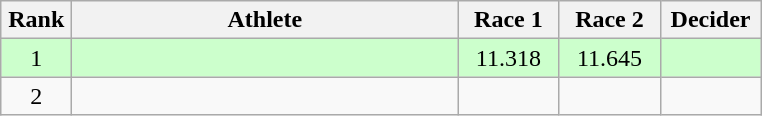<table class=wikitable style="text-align:center">
<tr>
<th width=40>Rank</th>
<th width=250>Athlete</th>
<th width=60>Race 1</th>
<th width=60>Race 2</th>
<th width=60>Decider</th>
</tr>
<tr bgcolor=ccffcc>
<td>1</td>
<td align=left></td>
<td>11.318</td>
<td>11.645</td>
<td></td>
</tr>
<tr>
<td>2</td>
<td align=left></td>
<td></td>
<td></td>
<td></td>
</tr>
</table>
